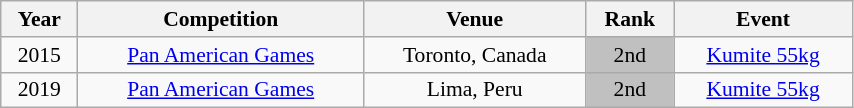<table class="wikitable sortable" width=45% style="font-size:90%; text-align:center;">
<tr>
<th>Year</th>
<th>Competition</th>
<th>Venue</th>
<th>Rank</th>
<th>Event</th>
</tr>
<tr>
<td>2015</td>
<td><a href='#'>Pan American Games</a></td>
<td>Toronto, Canada</td>
<td bgcolor="silver">2nd</td>
<td><a href='#'>Kumite 55kg</a></td>
</tr>
<tr>
<td>2019</td>
<td><a href='#'>Pan American Games</a></td>
<td>Lima, Peru</td>
<td bgcolor="silver">2nd</td>
<td><a href='#'>Kumite 55kg</a></td>
</tr>
</table>
